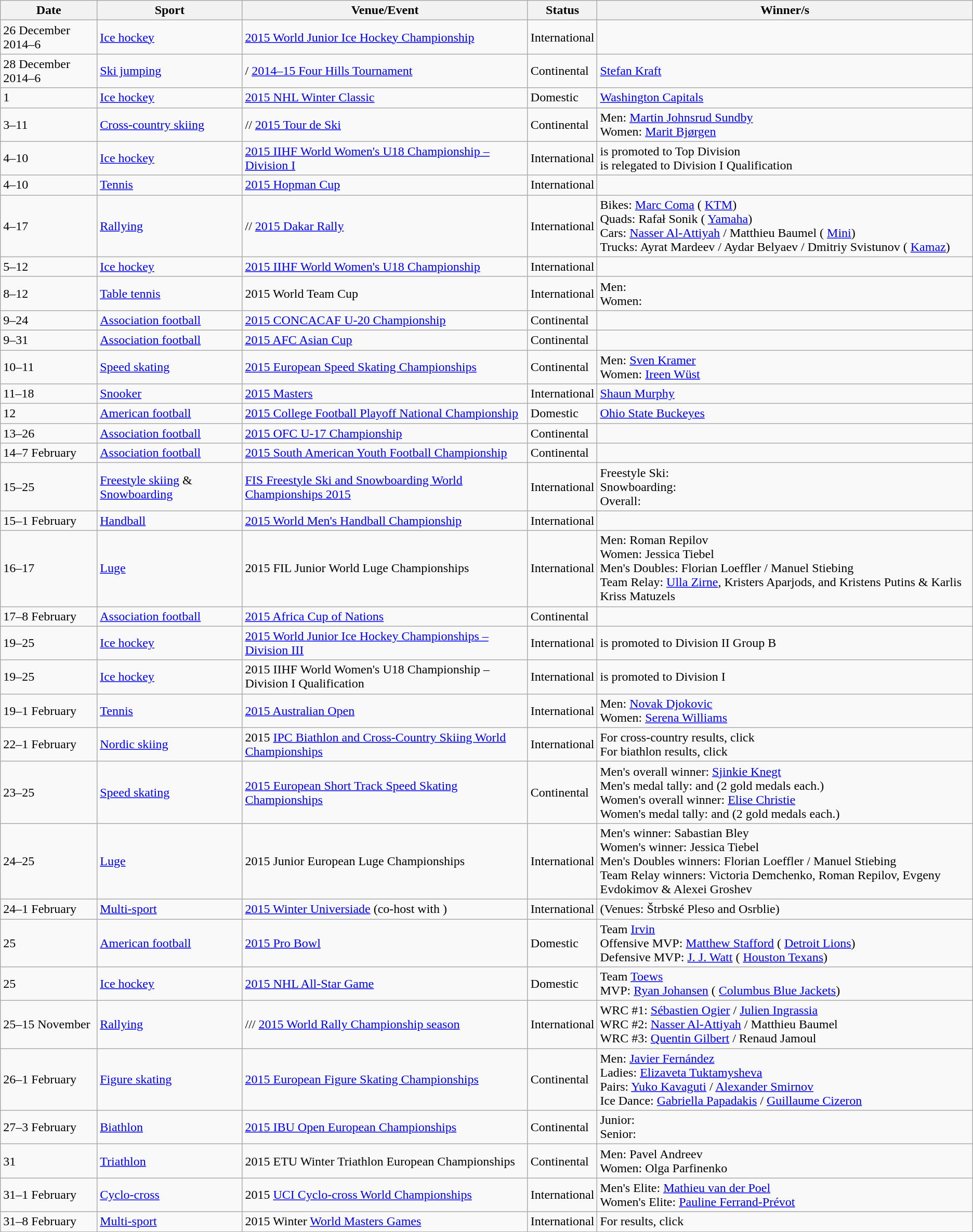<table class="wikitable sortable">
<tr>
<th>Date</th>
<th>Sport</th>
<th>Venue/Event</th>
<th>Status</th>
<th>Winner/s</th>
</tr>
<tr>
<td>26 December 2014–6</td>
<td><a href='#'>Ice hockey</a></td>
<td> <a href='#'>2015 World Junior Ice Hockey Championship</a></td>
<td>International</td>
<td></td>
</tr>
<tr>
<td>28 December 2014–6</td>
<td><a href='#'>Ski jumping</a></td>
<td>/ <a href='#'>2014–15 Four Hills Tournament</a></td>
<td>Continental</td>
<td> <a href='#'>Stefan Kraft</a></td>
</tr>
<tr>
<td>1</td>
<td><a href='#'>Ice hockey</a></td>
<td> <a href='#'>2015 NHL Winter Classic</a></td>
<td>Domestic</td>
<td> <a href='#'>Washington Capitals</a></td>
</tr>
<tr>
<td>3–11</td>
<td><a href='#'>Cross-country skiing</a></td>
<td>// <a href='#'>2015 Tour de Ski</a></td>
<td>Continental</td>
<td>Men:  <a href='#'>Martin Johnsrud Sundby</a><br>Women:  <a href='#'>Marit Bjørgen</a></td>
</tr>
<tr>
<td>4–10</td>
<td><a href='#'>Ice hockey</a></td>
<td> <a href='#'>2015 IIHF World Women's U18 Championship – Division I</a></td>
<td>International</td>
<td> is promoted to Top Division<br> is relegated to Division I Qualification</td>
</tr>
<tr>
<td>4–10</td>
<td><a href='#'>Tennis</a></td>
<td> <a href='#'>2015 Hopman Cup</a></td>
<td>International</td>
<td></td>
</tr>
<tr>
<td>4–17</td>
<td><a href='#'>Rallying</a></td>
<td>// <a href='#'>2015 Dakar Rally</a></td>
<td>International</td>
<td>Bikes:  <a href='#'>Marc Coma</a> ( <a href='#'>KTM</a>)<br>Quads:  Rafał Sonik ( <a href='#'>Yamaha</a>)<br>Cars:  <a href='#'>Nasser Al-Attiyah</a> /  Matthieu Baumel ( <a href='#'>Mini</a>)<br>Trucks:  Ayrat Mardeev / Aydar Belyaev / Dmitriy Svistunov ( <a href='#'>Kamaz</a>)</td>
</tr>
<tr>
<td>5–12</td>
<td><a href='#'>Ice hockey</a></td>
<td> <a href='#'>2015 IIHF World Women's U18 Championship</a></td>
<td>International</td>
<td></td>
</tr>
<tr>
<td>8–12</td>
<td><a href='#'>Table tennis</a></td>
<td> 2015 World Team Cup</td>
<td>International</td>
<td>Men: <br>Women: </td>
</tr>
<tr>
<td>9–24</td>
<td><a href='#'>Association football</a></td>
<td> <a href='#'>2015 CONCACAF U-20 Championship</a></td>
<td>Continental</td>
<td></td>
</tr>
<tr>
<td>9–31</td>
<td><a href='#'>Association football</a></td>
<td> <a href='#'>2015 AFC Asian Cup</a></td>
<td>Continental</td>
<td></td>
</tr>
<tr>
<td>10–11</td>
<td><a href='#'>Speed skating</a></td>
<td> <a href='#'>2015 European Speed Skating Championships</a></td>
<td>Continental</td>
<td>Men:  <a href='#'>Sven Kramer</a><br>Women:  <a href='#'>Ireen Wüst</a></td>
</tr>
<tr>
<td>11–18</td>
<td><a href='#'>Snooker</a></td>
<td> <a href='#'>2015 Masters</a></td>
<td>International</td>
<td> <a href='#'>Shaun Murphy</a></td>
</tr>
<tr>
<td>12</td>
<td><a href='#'>American football</a></td>
<td> <a href='#'>2015 College Football Playoff National Championship</a></td>
<td>Domestic</td>
<td> <a href='#'>Ohio State Buckeyes</a></td>
</tr>
<tr>
<td>13–26</td>
<td><a href='#'>Association football</a></td>
<td> <a href='#'>2015 OFC U-17 Championship</a></td>
<td>Continental</td>
<td></td>
</tr>
<tr>
<td>14–7 February</td>
<td><a href='#'>Association football</a></td>
<td> <a href='#'>2015 South American Youth Football Championship</a></td>
<td>Continental</td>
<td></td>
</tr>
<tr>
<td>15–25</td>
<td><a href='#'>Freestyle skiing</a> & <a href='#'>Snowboarding</a></td>
<td> <a href='#'>FIS Freestyle Ski and Snowboarding World Championships 2015</a></td>
<td>International</td>
<td>Freestyle Ski: <br>Snowboarding: <br>Overall: </td>
</tr>
<tr>
<td>15–1 February</td>
<td><a href='#'>Handball</a></td>
<td> <a href='#'>2015 World Men's Handball Championship</a></td>
<td>International</td>
<td></td>
</tr>
<tr>
<td>16–17</td>
<td><a href='#'>Luge</a></td>
<td> 2015 FIL Junior World Luge Championships</td>
<td>International</td>
<td>Men:  Roman Repilov<br>Women:  Jessica Tiebel<br>Men's Doubles:  Florian Loeffler / Manuel Stiebing<br>Team Relay:  <a href='#'>Ulla Zirne</a>, Kristers Aparjods, and Kristens Putins & Karlis Kriss Matuzels</td>
</tr>
<tr>
<td>17–8 February</td>
<td><a href='#'>Association football</a></td>
<td> <a href='#'>2015 Africa Cup of Nations</a></td>
<td>Continental</td>
<td></td>
</tr>
<tr>
<td>19–25</td>
<td><a href='#'>Ice hockey</a></td>
<td> <a href='#'>2015 World Junior Ice Hockey Championships – Division III</a></td>
<td>International</td>
<td> is promoted to Division II Group B</td>
</tr>
<tr>
<td>19–25</td>
<td><a href='#'>Ice hockey</a></td>
<td> 2015 IIHF World Women's U18 Championship – Division I Qualification</td>
<td>International</td>
<td> is promoted to Division I</td>
</tr>
<tr>
<td>19–1 February</td>
<td><a href='#'>Tennis</a></td>
<td> <a href='#'>2015 Australian Open</a></td>
<td>International</td>
<td>Men:  <a href='#'>Novak Djokovic</a><br>Women:  <a href='#'>Serena Williams</a></td>
</tr>
<tr>
<td>22–1 February</td>
<td><a href='#'>Nordic skiing</a></td>
<td> 2015 <a href='#'>IPC Biathlon and Cross-Country Skiing World Championships</a></td>
<td>International</td>
<td>For cross-country results, click <br>For biathlon results, click </td>
</tr>
<tr>
<td>23–25</td>
<td><a href='#'>Speed skating</a></td>
<td> <a href='#'>2015 European Short Track Speed Skating Championships</a></td>
<td>Continental</td>
<td>Men's overall winner:  <a href='#'>Sjinkie Knegt</a><br>Men's medal tally:  and  (2 gold medals each.)<br>Women's overall winner:  <a href='#'>Elise Christie</a><br>Women's medal tally:  and  (2 gold medals each.)</td>
</tr>
<tr>
<td>24–25</td>
<td><a href='#'>Luge</a></td>
<td> 2015 Junior European Luge Championships</td>
<td>International</td>
<td>Men's winner:  Sabastian Bley<br>Women's winner:  Jessica Tiebel<br>Men's Doubles winners:  Florian Loeffler / Manuel Stiebing<br>Team Relay winners:  Victoria Demchenko, Roman Repilov, Evgeny Evdokimov & Alexei Groshev</td>
</tr>
<tr>
<td>24–1 February</td>
<td><a href='#'>Multi-sport</a></td>
<td> <a href='#'>2015 Winter Universiade</a> (co-host with )</td>
<td>International</td>
<td> (Venues: Štrbské Pleso and Osrblie)</td>
</tr>
<tr>
<td>25</td>
<td><a href='#'>American football</a></td>
<td> <a href='#'>2015 Pro Bowl</a></td>
<td>Domestic</td>
<td>Team <a href='#'>Irvin</a><br>Offensive MVP:  <a href='#'>Matthew Stafford</a> ( <a href='#'>Detroit Lions</a>)<br>Defensive MVP:  <a href='#'>J. J. Watt</a> ( <a href='#'>Houston Texans</a>)</td>
</tr>
<tr>
<td>25</td>
<td><a href='#'>Ice hockey</a></td>
<td> <a href='#'>2015 NHL All-Star Game</a></td>
<td>Domestic</td>
<td>Team <a href='#'>Toews</a><br>MVP:  <a href='#'>Ryan Johansen</a> ( <a href='#'>Columbus Blue Jackets</a>)</td>
</tr>
<tr>
<td>25–15 November</td>
<td><a href='#'>Rallying</a></td>
<td>/// <a href='#'>2015 World Rally Championship season</a></td>
<td>International</td>
<td>WRC #1:  <a href='#'>Sébastien Ogier</a> /  <a href='#'>Julien Ingrassia</a><br>WRC #2:  <a href='#'>Nasser Al-Attiyah</a> /  Matthieu Baumel<br>WRC #3:  <a href='#'>Quentin Gilbert</a> /  Renaud Jamoul</td>
</tr>
<tr>
<td>26–1 February</td>
<td><a href='#'>Figure skating</a></td>
<td> <a href='#'>2015 European Figure Skating Championships</a></td>
<td>Continental</td>
<td>Men:  <a href='#'>Javier Fernández</a><br>Ladies:  <a href='#'>Elizaveta Tuktamysheva</a><br>Pairs:  <a href='#'>Yuko Kavaguti</a> / <a href='#'>Alexander Smirnov</a><br>Ice Dance:  <a href='#'>Gabriella Papadakis</a> / <a href='#'>Guillaume Cizeron</a></td>
</tr>
<tr>
<td>27–3 February</td>
<td><a href='#'>Biathlon</a></td>
<td> <a href='#'>2015 IBU Open European Championships</a></td>
<td>Continental</td>
<td>Junior: <br>Senior: </td>
</tr>
<tr>
<td>31</td>
<td><a href='#'>Triathlon</a></td>
<td> 2015 ETU Winter Triathlon European Championships</td>
<td>Continental</td>
<td>Men:  Pavel Andreev<br>Women:  Olga Parfinenko</td>
</tr>
<tr>
<td>31–1 February</td>
<td><a href='#'>Cyclo-cross</a></td>
<td> 2015 <a href='#'>UCI Cyclo-cross World Championships</a></td>
<td>International</td>
<td>Men's Elite:  <a href='#'>Mathieu van der Poel</a><br>Women's Elite:  <a href='#'>Pauline Ferrand-Prévot</a></td>
</tr>
<tr>
<td>31–8 February</td>
<td><a href='#'>Multi-sport</a></td>
<td> 2015 Winter <a href='#'>World Masters Games</a></td>
<td>International</td>
<td>For results, click </td>
</tr>
</table>
